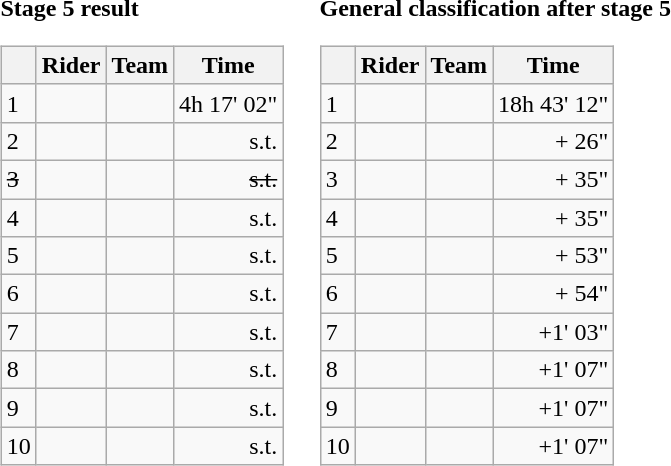<table>
<tr>
<td><strong>Stage 5 result</strong><br><table class="wikitable">
<tr>
<th></th>
<th>Rider</th>
<th>Team</th>
<th>Time</th>
</tr>
<tr>
<td>1</td>
<td></td>
<td></td>
<td align="right">4h 17' 02"</td>
</tr>
<tr>
<td>2</td>
<td></td>
<td></td>
<td align="right">s.t.</td>
</tr>
<tr>
<td><s>3</s></td>
<td><s></s></td>
<td><s></s></td>
<td align="right"><s>s.t.</s></td>
</tr>
<tr>
<td>4</td>
<td></td>
<td></td>
<td align="right">s.t.</td>
</tr>
<tr>
<td>5</td>
<td></td>
<td></td>
<td align="right">s.t.</td>
</tr>
<tr>
<td>6</td>
<td></td>
<td></td>
<td align="right">s.t.</td>
</tr>
<tr>
<td>7</td>
<td></td>
<td></td>
<td align="right">s.t.</td>
</tr>
<tr>
<td>8</td>
<td></td>
<td></td>
<td align="right">s.t.</td>
</tr>
<tr>
<td>9</td>
<td></td>
<td></td>
<td align="right">s.t.</td>
</tr>
<tr>
<td>10</td>
<td></td>
<td></td>
<td align="right">s.t.</td>
</tr>
</table>
</td>
<td></td>
<td><strong>General classification after stage 5</strong><br><table class="wikitable">
<tr>
<th></th>
<th>Rider</th>
<th>Team</th>
<th>Time</th>
</tr>
<tr>
<td>1</td>
<td> </td>
<td></td>
<td align="right">18h 43' 12"</td>
</tr>
<tr>
<td>2</td>
<td></td>
<td></td>
<td align="right">+ 26"</td>
</tr>
<tr>
<td>3</td>
<td></td>
<td></td>
<td align="right">+ 35"</td>
</tr>
<tr>
<td>4</td>
<td> </td>
<td></td>
<td align="right">+ 35"</td>
</tr>
<tr>
<td>5</td>
<td></td>
<td></td>
<td align="right">+ 53"</td>
</tr>
<tr>
<td>6</td>
<td></td>
<td></td>
<td align="right">+ 54"</td>
</tr>
<tr>
<td>7</td>
<td></td>
<td></td>
<td align="right">+1' 03"</td>
</tr>
<tr>
<td>8</td>
<td></td>
<td></td>
<td align="right">+1' 07"</td>
</tr>
<tr>
<td>9</td>
<td></td>
<td></td>
<td align="right">+1' 07"</td>
</tr>
<tr>
<td>10</td>
<td></td>
<td></td>
<td align="right">+1' 07"</td>
</tr>
</table>
</td>
</tr>
</table>
